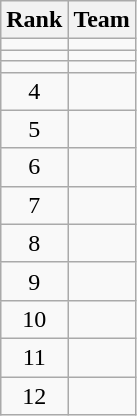<table class="wikitable">
<tr>
<th>Rank</th>
<th>Team</th>
</tr>
<tr>
<td align=center></td>
<td></td>
</tr>
<tr>
<td align=center></td>
<td></td>
</tr>
<tr>
<td align=center></td>
<td></td>
</tr>
<tr>
<td align=center>4</td>
<td></td>
</tr>
<tr>
<td align=center>5</td>
<td></td>
</tr>
<tr>
<td align=center>6</td>
<td></td>
</tr>
<tr>
<td align=center>7</td>
<td></td>
</tr>
<tr>
<td align=center>8</td>
<td></td>
</tr>
<tr>
<td align=center>9</td>
<td></td>
</tr>
<tr>
<td align=center>10</td>
<td></td>
</tr>
<tr>
<td align=center>11</td>
<td></td>
</tr>
<tr>
<td align=center>12</td>
<td></td>
</tr>
</table>
